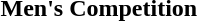<table>
<tr>
<td><strong>Men's Competition</strong></td>
<td></td>
<td></td>
<td></td>
</tr>
<tr>
</tr>
</table>
